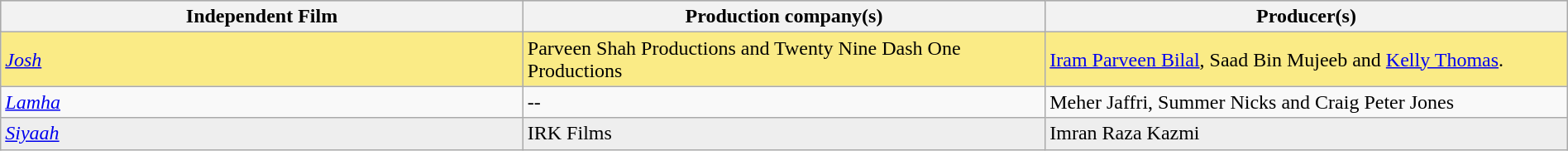<table class="wikitable" style="width:100%;">
<tr style="background:#bebebe">
<th style="width:33%;">Independent Film</th>
<th style="width:33%;">Production company(s)</th>
<th style="width:33%;">Producer(s)</th>
</tr>
<tr style="background:#FAEB86">
<td><em><a href='#'>Josh</a></em></td>
<td>Parveen Shah Productions and Twenty Nine Dash One Productions</td>
<td><a href='#'>Iram Parveen Bilal</a>, Saad Bin Mujeeb and <a href='#'>Kelly Thomas</a>.</td>
</tr>
<tr>
<td><em><a href='#'>Lamha</a></em></td>
<td>--</td>
<td>Meher Jaffri, Summer Nicks and Craig Peter Jones</td>
</tr>
<tr style="background:#eee;">
<td><em><a href='#'>Siyaah</a></em></td>
<td>IRK Films</td>
<td>Imran Raza Kazmi</td>
</tr>
</table>
